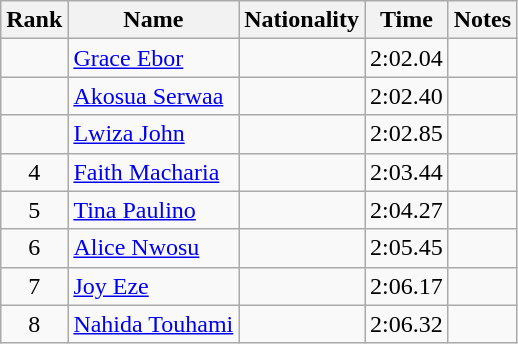<table class="wikitable sortable" style="text-align:center">
<tr>
<th>Rank</th>
<th>Name</th>
<th>Nationality</th>
<th>Time</th>
<th>Notes</th>
</tr>
<tr>
<td></td>
<td align=left><a href='#'>Grace Ebor</a></td>
<td align=left></td>
<td>2:02.04</td>
<td></td>
</tr>
<tr>
<td></td>
<td align=left><a href='#'>Akosua Serwaa</a></td>
<td align=left></td>
<td>2:02.40</td>
<td></td>
</tr>
<tr>
<td></td>
<td align=left><a href='#'>Lwiza John</a></td>
<td align=left></td>
<td>2:02.85</td>
<td></td>
</tr>
<tr>
<td>4</td>
<td align=left><a href='#'>Faith Macharia</a></td>
<td align=left></td>
<td>2:03.44</td>
<td></td>
</tr>
<tr>
<td>5</td>
<td align=left><a href='#'>Tina Paulino</a></td>
<td align=left></td>
<td>2:04.27</td>
<td></td>
</tr>
<tr>
<td>6</td>
<td align=left><a href='#'>Alice Nwosu</a></td>
<td align=left></td>
<td>2:05.45</td>
<td></td>
</tr>
<tr>
<td>7</td>
<td align=left><a href='#'>Joy Eze</a></td>
<td align=left></td>
<td>2:06.17</td>
<td></td>
</tr>
<tr>
<td>8</td>
<td align=left><a href='#'>Nahida Touhami</a></td>
<td align=left></td>
<td>2:06.32</td>
<td></td>
</tr>
</table>
